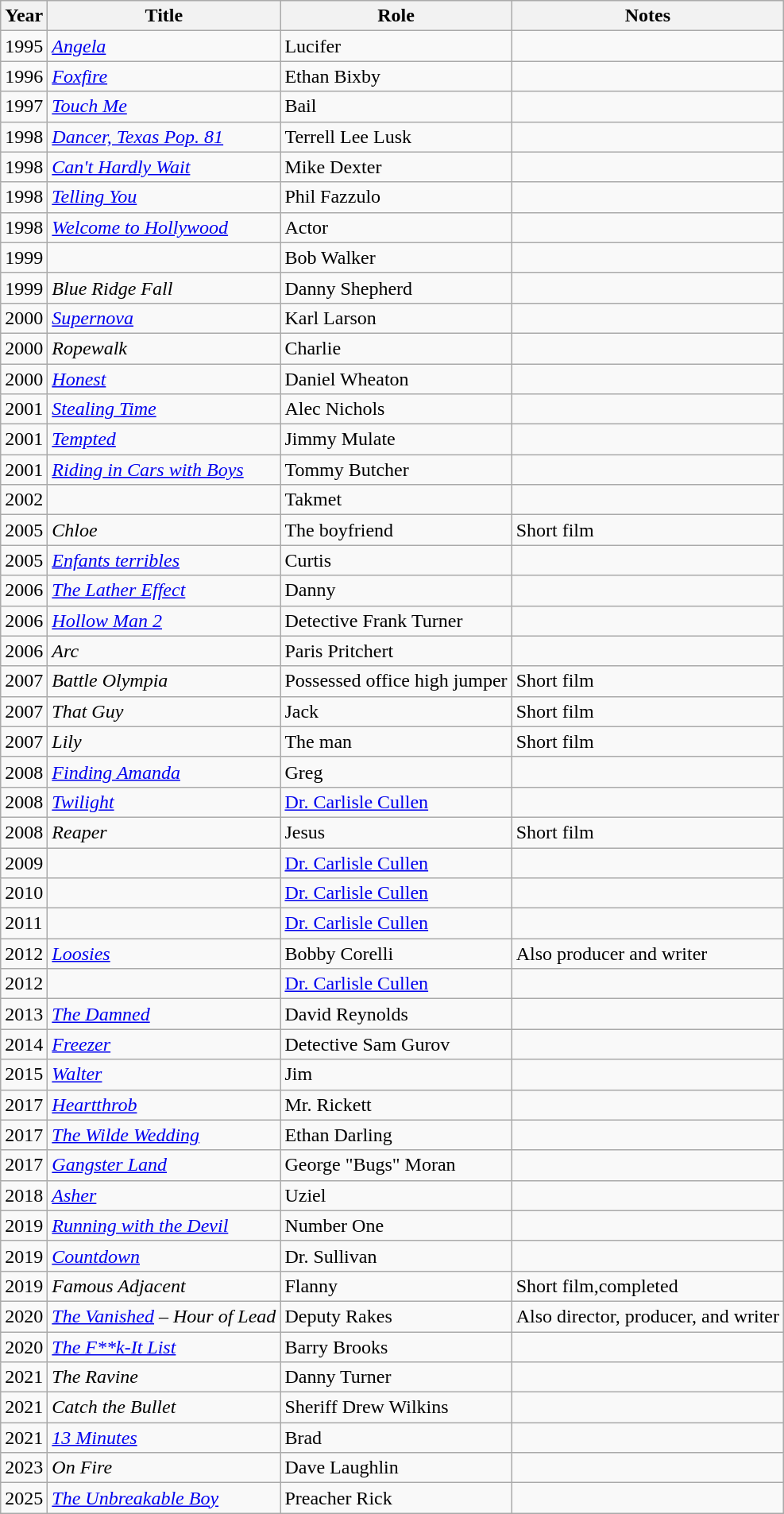<table class="wikitable sortable">
<tr>
<th>Year</th>
<th>Title</th>
<th>Role</th>
<th class="unsortable">Notes</th>
</tr>
<tr>
<td>1995</td>
<td><em><a href='#'>Angela</a></em></td>
<td>Lucifer</td>
<td></td>
</tr>
<tr>
<td>1996</td>
<td><em><a href='#'>Foxfire</a></em></td>
<td>Ethan Bixby</td>
<td></td>
</tr>
<tr>
<td>1997</td>
<td><em><a href='#'>Touch Me</a></em></td>
<td>Bail</td>
<td></td>
</tr>
<tr>
<td>1998</td>
<td><em><a href='#'>Dancer, Texas Pop. 81</a></em></td>
<td>Terrell Lee Lusk</td>
<td></td>
</tr>
<tr>
<td>1998</td>
<td><em><a href='#'>Can't Hardly Wait</a></em></td>
<td>Mike Dexter</td>
<td></td>
</tr>
<tr>
<td>1998</td>
<td><em><a href='#'>Telling You</a></em></td>
<td>Phil Fazzulo</td>
<td></td>
</tr>
<tr>
<td>1998</td>
<td><em><a href='#'>Welcome to Hollywood</a></em></td>
<td>Actor</td>
<td></td>
</tr>
<tr>
<td>1999</td>
<td><em></em></td>
<td>Bob Walker</td>
<td></td>
</tr>
<tr>
<td>1999</td>
<td><em>Blue Ridge Fall</em></td>
<td>Danny Shepherd</td>
<td></td>
</tr>
<tr>
<td>2000</td>
<td><em><a href='#'>Supernova</a></em></td>
<td>Karl Larson</td>
<td></td>
</tr>
<tr>
<td>2000</td>
<td><em>Ropewalk</em></td>
<td>Charlie</td>
<td></td>
</tr>
<tr>
<td>2000</td>
<td><em><a href='#'>Honest</a></em></td>
<td>Daniel Wheaton</td>
<td></td>
</tr>
<tr>
<td>2001</td>
<td><em><a href='#'>Stealing Time</a></em></td>
<td>Alec Nichols</td>
<td></td>
</tr>
<tr>
<td>2001</td>
<td><em><a href='#'>Tempted</a></em></td>
<td>Jimmy Mulate</td>
<td></td>
</tr>
<tr>
<td>2001</td>
<td><em><a href='#'>Riding in Cars with Boys</a></em></td>
<td>Tommy Butcher</td>
<td></td>
</tr>
<tr>
<td>2002</td>
<td><em></em></td>
<td>Takmet</td>
<td></td>
</tr>
<tr>
<td>2005</td>
<td><em>Chloe</em></td>
<td>The boyfriend</td>
<td>Short film</td>
</tr>
<tr>
<td>2005</td>
<td><em><a href='#'>Enfants terribles</a></em></td>
<td>Curtis</td>
<td></td>
</tr>
<tr>
<td>2006</td>
<td><em><a href='#'>The Lather Effect</a></em></td>
<td>Danny</td>
<td></td>
</tr>
<tr>
<td>2006</td>
<td><em><a href='#'>Hollow Man 2</a></em></td>
<td>Detective Frank Turner</td>
<td></td>
</tr>
<tr>
<td>2006</td>
<td><em>Arc</em></td>
<td>Paris Pritchert</td>
<td></td>
</tr>
<tr>
<td>2007</td>
<td><em>Battle Olympia</em></td>
<td>Possessed office high jumper</td>
<td>Short film</td>
</tr>
<tr>
<td>2007</td>
<td><em>That Guy</em></td>
<td>Jack</td>
<td>Short film</td>
</tr>
<tr>
<td>2007</td>
<td><em>Lily</em></td>
<td>The man</td>
<td>Short film</td>
</tr>
<tr>
<td>2008</td>
<td><em><a href='#'>Finding Amanda</a></em></td>
<td>Greg</td>
<td></td>
</tr>
<tr>
<td>2008</td>
<td><em><a href='#'>Twilight</a></em></td>
<td><a href='#'>Dr. Carlisle Cullen</a></td>
<td></td>
</tr>
<tr>
<td>2008</td>
<td><em>Reaper</em></td>
<td>Jesus</td>
<td>Short film</td>
</tr>
<tr>
<td>2009</td>
<td><em></em></td>
<td><a href='#'>Dr. Carlisle Cullen</a></td>
<td></td>
</tr>
<tr>
<td>2010</td>
<td><em></em></td>
<td><a href='#'>Dr. Carlisle Cullen</a></td>
<td></td>
</tr>
<tr>
<td>2011</td>
<td><em></em></td>
<td><a href='#'>Dr. Carlisle Cullen</a></td>
<td></td>
</tr>
<tr>
<td>2012</td>
<td><em><a href='#'>Loosies</a></em></td>
<td>Bobby Corelli</td>
<td>Also producer and writer</td>
</tr>
<tr>
<td>2012</td>
<td><em></em></td>
<td><a href='#'>Dr. Carlisle Cullen</a></td>
<td></td>
</tr>
<tr>
<td>2013</td>
<td><a href='#'><em>The Damned</em></a></td>
<td>David Reynolds</td>
<td></td>
</tr>
<tr>
<td>2014</td>
<td><em><a href='#'>Freezer</a></em></td>
<td>Detective Sam Gurov</td>
<td></td>
</tr>
<tr>
<td>2015</td>
<td><em><a href='#'>Walter</a></em></td>
<td>Jim</td>
<td></td>
</tr>
<tr>
<td>2017</td>
<td><em><a href='#'>Heartthrob</a></em></td>
<td>Mr. Rickett</td>
<td></td>
</tr>
<tr>
<td>2017</td>
<td><em><a href='#'>The Wilde Wedding</a></em></td>
<td>Ethan Darling</td>
<td></td>
</tr>
<tr>
<td>2017</td>
<td><em><a href='#'>Gangster Land</a></em></td>
<td>George "Bugs" Moran</td>
<td></td>
</tr>
<tr>
<td>2018</td>
<td><em><a href='#'>Asher</a></em></td>
<td>Uziel</td>
<td></td>
</tr>
<tr>
<td>2019</td>
<td><em><a href='#'>Running with the Devil</a></em></td>
<td>Number One</td>
<td></td>
</tr>
<tr>
<td>2019</td>
<td><em><a href='#'>Countdown</a></em></td>
<td>Dr. Sullivan</td>
<td></td>
</tr>
<tr>
<td>2019</td>
<td><em>Famous Adjacent </em></td>
<td>Flanny</td>
<td>Short film,completed</td>
</tr>
<tr>
<td>2020</td>
<td><em><a href='#'>The Vanished</a> – Hour of Lead</em></td>
<td>Deputy Rakes</td>
<td>Also director, producer, and writer</td>
</tr>
<tr>
<td>2020</td>
<td><em><a href='#'>The F**k-It List</a></em></td>
<td>Barry Brooks</td>
<td></td>
</tr>
<tr>
<td>2021</td>
<td><em>The Ravine</em></td>
<td>Danny Turner</td>
<td></td>
</tr>
<tr>
<td>2021</td>
<td><em>Catch the Bullet</em></td>
<td>Sheriff Drew Wilkins</td>
<td></td>
</tr>
<tr>
<td>2021</td>
<td><em><a href='#'>13 Minutes</a></em></td>
<td>Brad</td>
<td></td>
</tr>
<tr>
<td>2023</td>
<td><em>On Fire</em></td>
<td>Dave Laughlin</td>
<td></td>
</tr>
<tr>
<td>2025</td>
<td><em><a href='#'>The Unbreakable Boy</a></em></td>
<td>Preacher Rick</td>
<td></td>
</tr>
</table>
